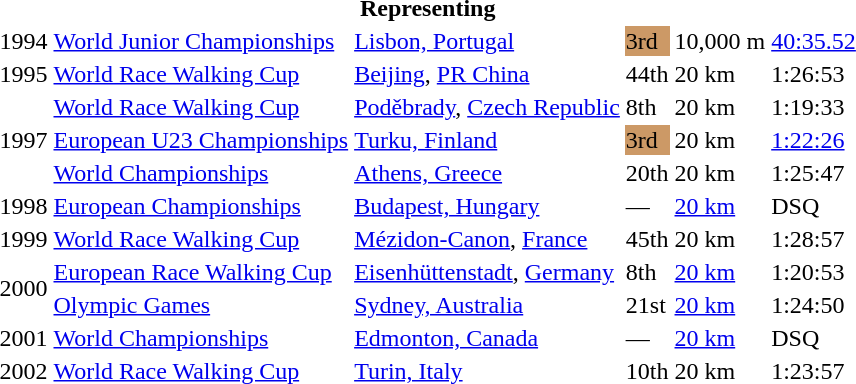<table>
<tr>
<th colspan="6">Representing </th>
</tr>
<tr>
<td>1994</td>
<td><a href='#'>World Junior Championships</a></td>
<td><a href='#'>Lisbon, Portugal</a></td>
<td bgcolor=cc9966>3rd</td>
<td>10,000 m</td>
<td><a href='#'>40:35.52</a></td>
</tr>
<tr>
<td>1995</td>
<td><a href='#'>World Race Walking Cup</a></td>
<td><a href='#'>Beijing</a>, <a href='#'>PR China</a></td>
<td>44th</td>
<td>20 km</td>
<td>1:26:53</td>
</tr>
<tr>
<td rowspan=3>1997</td>
<td><a href='#'>World Race Walking Cup</a></td>
<td><a href='#'>Poděbrady</a>, <a href='#'>Czech Republic</a></td>
<td>8th</td>
<td>20 km</td>
<td>1:19:33</td>
</tr>
<tr>
<td><a href='#'>European U23 Championships</a></td>
<td><a href='#'>Turku, Finland</a></td>
<td bgcolor="cc9966">3rd</td>
<td>20 km</td>
<td><a href='#'>1:22:26</a></td>
</tr>
<tr>
<td><a href='#'>World Championships</a></td>
<td><a href='#'>Athens, Greece</a></td>
<td>20th</td>
<td>20 km</td>
<td>1:25:47</td>
</tr>
<tr>
<td>1998</td>
<td><a href='#'>European Championships</a></td>
<td><a href='#'>Budapest, Hungary</a></td>
<td>—</td>
<td><a href='#'>20 km</a></td>
<td>DSQ</td>
</tr>
<tr>
<td>1999</td>
<td><a href='#'>World Race Walking Cup</a></td>
<td><a href='#'>Mézidon-Canon</a>, <a href='#'>France</a></td>
<td>45th</td>
<td>20 km</td>
<td>1:28:57</td>
</tr>
<tr>
<td rowspan=2>2000</td>
<td><a href='#'>European Race Walking Cup</a></td>
<td><a href='#'>Eisenhüttenstadt</a>, <a href='#'>Germany</a></td>
<td>8th</td>
<td><a href='#'>20 km</a></td>
<td>1:20:53</td>
</tr>
<tr>
<td><a href='#'>Olympic Games</a></td>
<td><a href='#'>Sydney, Australia</a></td>
<td>21st</td>
<td><a href='#'>20 km</a></td>
<td>1:24:50</td>
</tr>
<tr>
<td>2001</td>
<td><a href='#'>World Championships</a></td>
<td><a href='#'>Edmonton, Canada</a></td>
<td>—</td>
<td><a href='#'>20 km</a></td>
<td>DSQ</td>
</tr>
<tr>
<td>2002</td>
<td><a href='#'>World Race Walking Cup</a></td>
<td><a href='#'>Turin, Italy</a></td>
<td>10th</td>
<td>20 km</td>
<td>1:23:57</td>
</tr>
</table>
